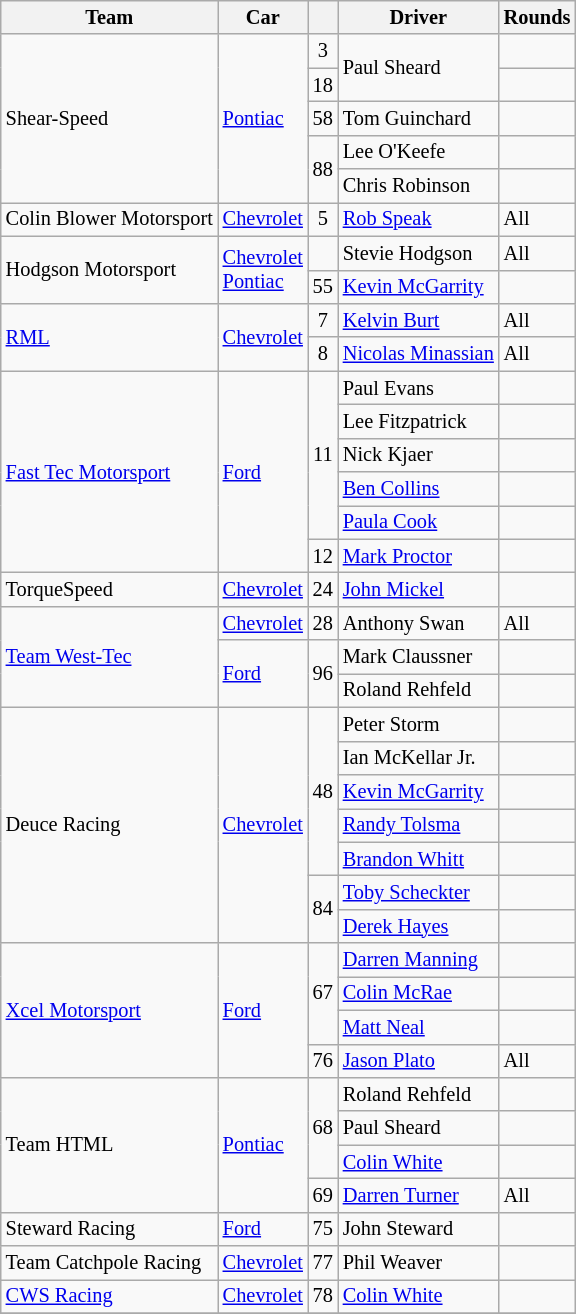<table class="wikitable" style="font-size: 85%">
<tr>
<th>Team</th>
<th>Car</th>
<th></th>
<th>Driver</th>
<th>Rounds</th>
</tr>
<tr>
<td rowspan=5>Shear-Speed</td>
<td rowspan=5><a href='#'>Pontiac</a></td>
<td align=center>3</td>
<td rowspan=2> Paul Sheard</td>
<td></td>
</tr>
<tr>
<td align=center>18</td>
<td></td>
</tr>
<tr>
<td align=center>58</td>
<td> Tom Guinchard</td>
<td></td>
</tr>
<tr>
<td align=center rowspan=2>88</td>
<td> Lee O'Keefe</td>
<td></td>
</tr>
<tr>
<td> Chris Robinson</td>
<td></td>
</tr>
<tr>
<td>Colin Blower Motorsport</td>
<td><a href='#'>Chevrolet</a></td>
<td align=center>5</td>
<td> <a href='#'>Rob Speak</a></td>
<td>All</td>
</tr>
<tr>
<td rowspan=2>Hodgson Motorsport</td>
<td rowspan=2><a href='#'>Chevrolet</a><br><a href='#'>Pontiac</a></td>
<td align=center></td>
<td> Stevie Hodgson</td>
<td>All</td>
</tr>
<tr>
<td align=center>55</td>
<td> <a href='#'>Kevin McGarrity</a></td>
<td></td>
</tr>
<tr>
<td rowspan=2><a href='#'>RML</a></td>
<td rowspan=2><a href='#'>Chevrolet</a></td>
<td align=center>7</td>
<td> <a href='#'>Kelvin Burt</a></td>
<td>All</td>
</tr>
<tr>
<td align=center>8</td>
<td> <a href='#'>Nicolas Minassian</a></td>
<td>All</td>
</tr>
<tr>
<td rowspan=6><a href='#'>Fast Tec Motorsport</a></td>
<td rowspan=6><a href='#'>Ford</a></td>
<td align=center rowspan=5>11</td>
<td> Paul Evans</td>
<td></td>
</tr>
<tr>
<td> Lee Fitzpatrick</td>
<td></td>
</tr>
<tr>
<td> Nick Kjaer</td>
<td></td>
</tr>
<tr>
<td> <a href='#'>Ben Collins</a></td>
<td></td>
</tr>
<tr>
<td> <a href='#'>Paula Cook</a></td>
<td></td>
</tr>
<tr>
<td align=center>12</td>
<td> <a href='#'>Mark Proctor</a></td>
<td></td>
</tr>
<tr>
<td>TorqueSpeed</td>
<td><a href='#'>Chevrolet</a></td>
<td align=center>24</td>
<td> <a href='#'>John Mickel</a></td>
<td></td>
</tr>
<tr>
<td rowspan=3><a href='#'>Team West-Tec</a></td>
<td><a href='#'>Chevrolet</a></td>
<td align=center>28</td>
<td> Anthony Swan</td>
<td>All</td>
</tr>
<tr>
<td rowspan=2><a href='#'>Ford</a></td>
<td align=center rowspan=2>96</td>
<td> Mark Claussner</td>
<td></td>
</tr>
<tr>
<td> Roland Rehfeld</td>
<td></td>
</tr>
<tr>
<td rowspan=7>Deuce Racing</td>
<td rowspan=7><a href='#'>Chevrolet</a></td>
<td align=center rowspan=5>48</td>
<td> Peter Storm</td>
<td></td>
</tr>
<tr>
<td> Ian McKellar Jr.</td>
<td></td>
</tr>
<tr>
<td> <a href='#'>Kevin McGarrity</a></td>
<td></td>
</tr>
<tr>
<td> <a href='#'>Randy Tolsma</a></td>
<td></td>
</tr>
<tr>
<td> <a href='#'>Brandon Whitt</a></td>
<td></td>
</tr>
<tr>
<td align=center rowspan=2>84</td>
<td> <a href='#'>Toby Scheckter</a></td>
<td></td>
</tr>
<tr>
<td> <a href='#'>Derek Hayes</a></td>
<td></td>
</tr>
<tr>
<td rowspan=4><a href='#'>Xcel Motorsport</a></td>
<td rowspan=4><a href='#'>Ford</a></td>
<td align=center rowspan=3>67</td>
<td> <a href='#'>Darren Manning</a></td>
<td></td>
</tr>
<tr>
<td> <a href='#'>Colin McRae</a></td>
<td></td>
</tr>
<tr>
<td> <a href='#'>Matt Neal</a></td>
<td></td>
</tr>
<tr>
<td align=center>76</td>
<td> <a href='#'>Jason Plato</a></td>
<td>All</td>
</tr>
<tr>
<td rowspan=4>Team HTML</td>
<td rowspan=4><a href='#'>Pontiac</a></td>
<td align=center rowspan=3>68</td>
<td> Roland Rehfeld</td>
<td></td>
</tr>
<tr>
<td> Paul Sheard</td>
<td></td>
</tr>
<tr>
<td> <a href='#'>Colin White</a></td>
<td></td>
</tr>
<tr>
<td align=center>69</td>
<td> <a href='#'>Darren Turner</a></td>
<td>All</td>
</tr>
<tr>
<td>Steward Racing</td>
<td><a href='#'>Ford</a></td>
<td align=center>75</td>
<td> John Steward</td>
<td></td>
</tr>
<tr>
<td>Team Catchpole Racing</td>
<td><a href='#'>Chevrolet</a></td>
<td align=center>77</td>
<td> Phil Weaver</td>
<td></td>
</tr>
<tr>
<td><a href='#'>CWS Racing</a></td>
<td><a href='#'>Chevrolet</a></td>
<td align=center>78</td>
<td> <a href='#'>Colin White</a></td>
<td></td>
</tr>
<tr>
</tr>
</table>
